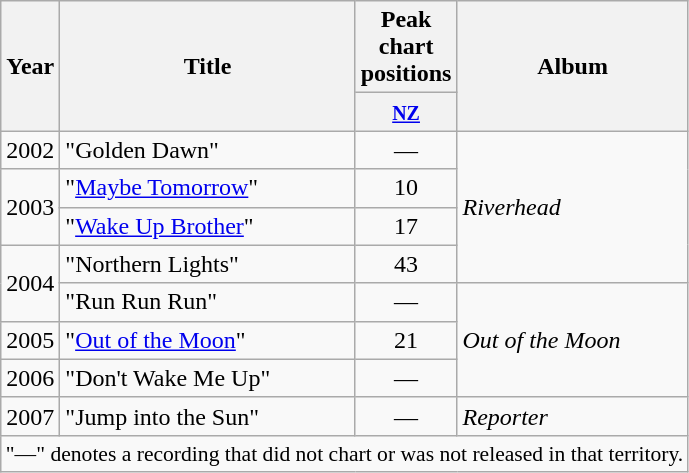<table class="wikitable plainrowheaders">
<tr>
<th rowspan="2"  width="1em">Year</th>
<th rowspan="2">Title</th>
<th width="3em">Peak chart positions</th>
<th rowspan="2">Album</th>
</tr>
<tr>
<th><small><a href='#'>NZ</a></small></th>
</tr>
<tr>
<td>2002</td>
<td>"Golden Dawn"</td>
<td align="center">—</td>
<td rowspan="4"><em>Riverhead</em></td>
</tr>
<tr>
<td rowspan="2">2003</td>
<td>"<a href='#'>Maybe Tomorrow</a>"</td>
<td align="center">10</td>
</tr>
<tr>
<td>"<a href='#'>Wake Up Brother</a>"</td>
<td align="center">17</td>
</tr>
<tr>
<td rowspan="2">2004</td>
<td>"Northern Lights"</td>
<td align="center">43</td>
</tr>
<tr>
<td>"Run Run Run"</td>
<td align="center">—</td>
<td rowspan="3"><em>Out of the Moon</em></td>
</tr>
<tr>
<td>2005</td>
<td>"<a href='#'>Out of the Moon</a>"</td>
<td align="center">21</td>
</tr>
<tr>
<td>2006</td>
<td>"Don't Wake Me Up"</td>
<td align="center">—</td>
</tr>
<tr>
<td>2007</td>
<td>"Jump into the Sun"</td>
<td align="center">—</td>
<td><em>Reporter</em></td>
</tr>
<tr>
<td colspan="4" style="font-size:90%" align="center">"—" denotes a recording that did not chart or was not released in that territory.</td>
</tr>
</table>
